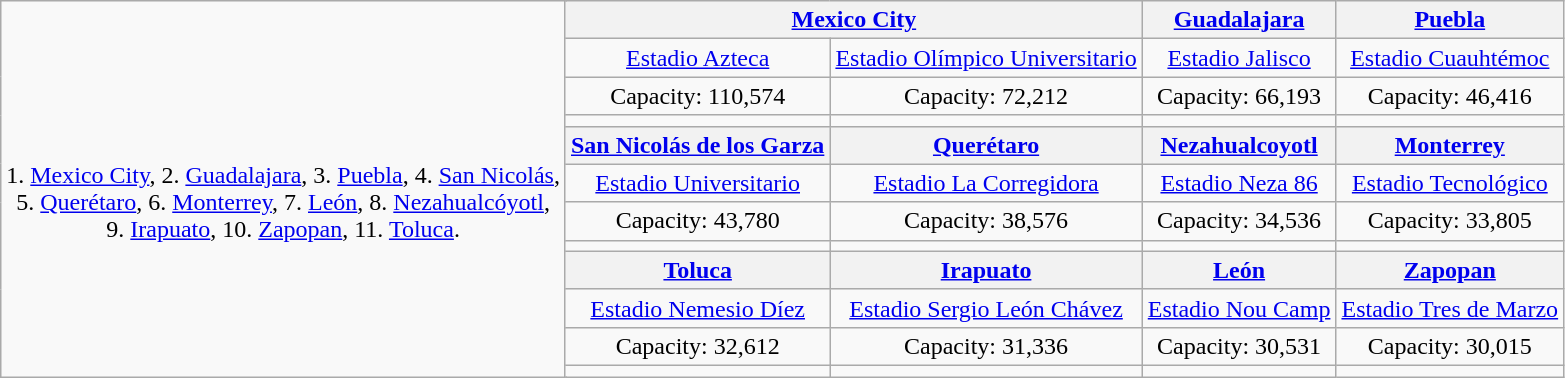<table class="wikitable" style="text-align:center">
<tr>
<td colspan="2" rowspan="12"><br>
1. <a href='#'>Mexico City</a>, 2. <a href='#'>Guadalajara</a>, 3. <a href='#'>Puebla</a>, 4. <a href='#'>San Nicolás</a>,<br>5. <a href='#'>Querétaro</a>, 6. <a href='#'>Monterrey</a>, 7. <a href='#'>León</a>, 8. <a href='#'>Nezahualcóyotl</a>,<br>9. <a href='#'>Irapuato</a>, 10. <a href='#'>Zapopan</a>, 11. <a href='#'>Toluca</a>.</td>
<th colspan=2><a href='#'>Mexico City</a></th>
<th><a href='#'>Guadalajara</a></th>
<th><a href='#'>Puebla</a></th>
</tr>
<tr>
<td><a href='#'>Estadio Azteca</a></td>
<td><a href='#'>Estadio Olímpico Universitario</a></td>
<td><a href='#'>Estadio Jalisco</a></td>
<td><a href='#'>Estadio Cuauhtémoc</a></td>
</tr>
<tr>
<td>Capacity: 110,574</td>
<td>Capacity: 72,212</td>
<td>Capacity: 66,193</td>
<td>Capacity: 46,416</td>
</tr>
<tr>
<td></td>
<td></td>
<td></td>
<td></td>
</tr>
<tr>
<th><a href='#'>San Nicolás de los Garza</a></th>
<th><a href='#'>Querétaro</a></th>
<th><a href='#'>Nezahualcoyotl</a></th>
<th><a href='#'>Monterrey</a></th>
</tr>
<tr>
<td><a href='#'>Estadio Universitario</a></td>
<td><a href='#'>Estadio La Corregidora</a></td>
<td><a href='#'>Estadio Neza 86</a></td>
<td><a href='#'>Estadio Tecnológico</a></td>
</tr>
<tr>
<td>Capacity: 43,780</td>
<td>Capacity: 38,576</td>
<td>Capacity: 34,536</td>
<td>Capacity: 33,805</td>
</tr>
<tr>
<td></td>
<td></td>
<td></td>
<td></td>
</tr>
<tr>
<th><a href='#'>Toluca</a></th>
<th><a href='#'>Irapuato</a></th>
<th><a href='#'>León</a></th>
<th><a href='#'>Zapopan</a></th>
</tr>
<tr>
<td><a href='#'>Estadio Nemesio Díez</a></td>
<td><a href='#'>Estadio Sergio León Chávez</a></td>
<td><a href='#'>Estadio Nou Camp</a></td>
<td><a href='#'>Estadio Tres de Marzo</a></td>
</tr>
<tr>
<td>Capacity: 32,612</td>
<td>Capacity: 31,336</td>
<td>Capacity: 30,531</td>
<td>Capacity: 30,015</td>
</tr>
<tr>
<td></td>
<td></td>
<td></td>
<td></td>
</tr>
</table>
